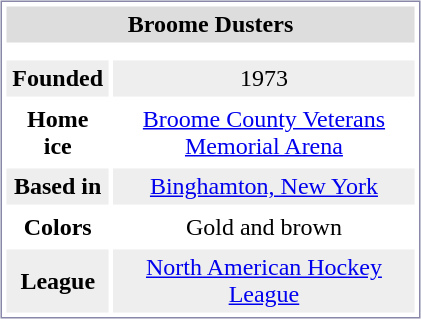<table style="margin:5px; border:1px solid #8888AA;" align=right cellpadding=3 cellspacing=3 width=280>
<tr align="center" bgcolor="#dddddd">
<td colspan=2><strong>Broome Dusters</strong></td>
</tr>
<tr align="center">
<td colspan=2></td>
</tr>
<tr align="center" bgcolor="#eeeeee">
<td><strong>Founded</strong></td>
<td>1973</td>
</tr>
<tr align="center">
<td><strong>Home ice</strong></td>
<td><a href='#'>Broome County Veterans Memorial Arena</a></td>
</tr>
<tr align="center" bgcolor="#eeeeee">
<td><strong>Based in</strong></td>
<td><a href='#'>Binghamton, New York</a></td>
</tr>
<tr align="center">
<td><strong>Colors</strong></td>
<td>Gold and brown</td>
</tr>
<tr align="center" bgcolor="#eeeeee">
<td><strong>League</strong></td>
<td><a href='#'>North American Hockey League</a></td>
</tr>
</table>
